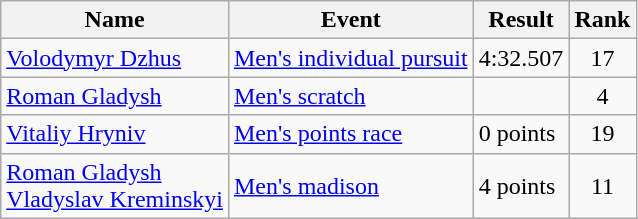<table class="wikitable sortable">
<tr>
<th>Name</th>
<th>Event</th>
<th>Result</th>
<th>Rank</th>
</tr>
<tr>
<td><a href='#'>Volodymyr Dzhus</a></td>
<td><a href='#'>Men's individual pursuit</a></td>
<td>4:32.507</td>
<td align=center>17</td>
</tr>
<tr>
<td><a href='#'>Roman Gladysh</a></td>
<td><a href='#'>Men's scratch</a></td>
<td></td>
<td align=center>4</td>
</tr>
<tr>
<td><a href='#'>Vitaliy Hryniv</a></td>
<td><a href='#'>Men's points race</a></td>
<td>0 points</td>
<td align=center>19</td>
</tr>
<tr>
<td><a href='#'>Roman Gladysh</a><br><a href='#'>Vladyslav Kreminskyi</a></td>
<td><a href='#'>Men's madison</a></td>
<td>4 points</td>
<td align=center>11</td>
</tr>
</table>
